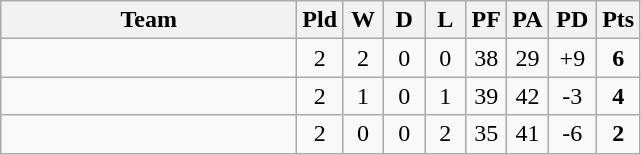<table class="wikitable" style="text-align:center;">
<tr>
<th width="190">Team</th>
<th width="20" abbr="Played">Pld</th>
<th width="20" abbr="Won">W</th>
<th width="20" abbr="Drawn">D</th>
<th width="20" abbr="Lost">L</th>
<th width="20" abbr="Points for">PF</th>
<th width="20" abbr="Points against">PA</th>
<th width="25" abbr="Points difference">PD</th>
<th width="20" abbr="Points">Pts</th>
</tr>
<tr style="background:">
<td align="left"></td>
<td>2</td>
<td>2</td>
<td>0</td>
<td>0</td>
<td>38</td>
<td>29</td>
<td>+9</td>
<td><strong>6</strong></td>
</tr>
<tr style="background:">
<td align="left"></td>
<td>2</td>
<td>1</td>
<td>0</td>
<td>1</td>
<td>39</td>
<td>42</td>
<td>-3</td>
<td><strong>4</strong></td>
</tr>
<tr>
<td align="left"></td>
<td>2</td>
<td>0</td>
<td>0</td>
<td>2</td>
<td>35</td>
<td>41</td>
<td>-6</td>
<td><strong>2</strong></td>
</tr>
</table>
